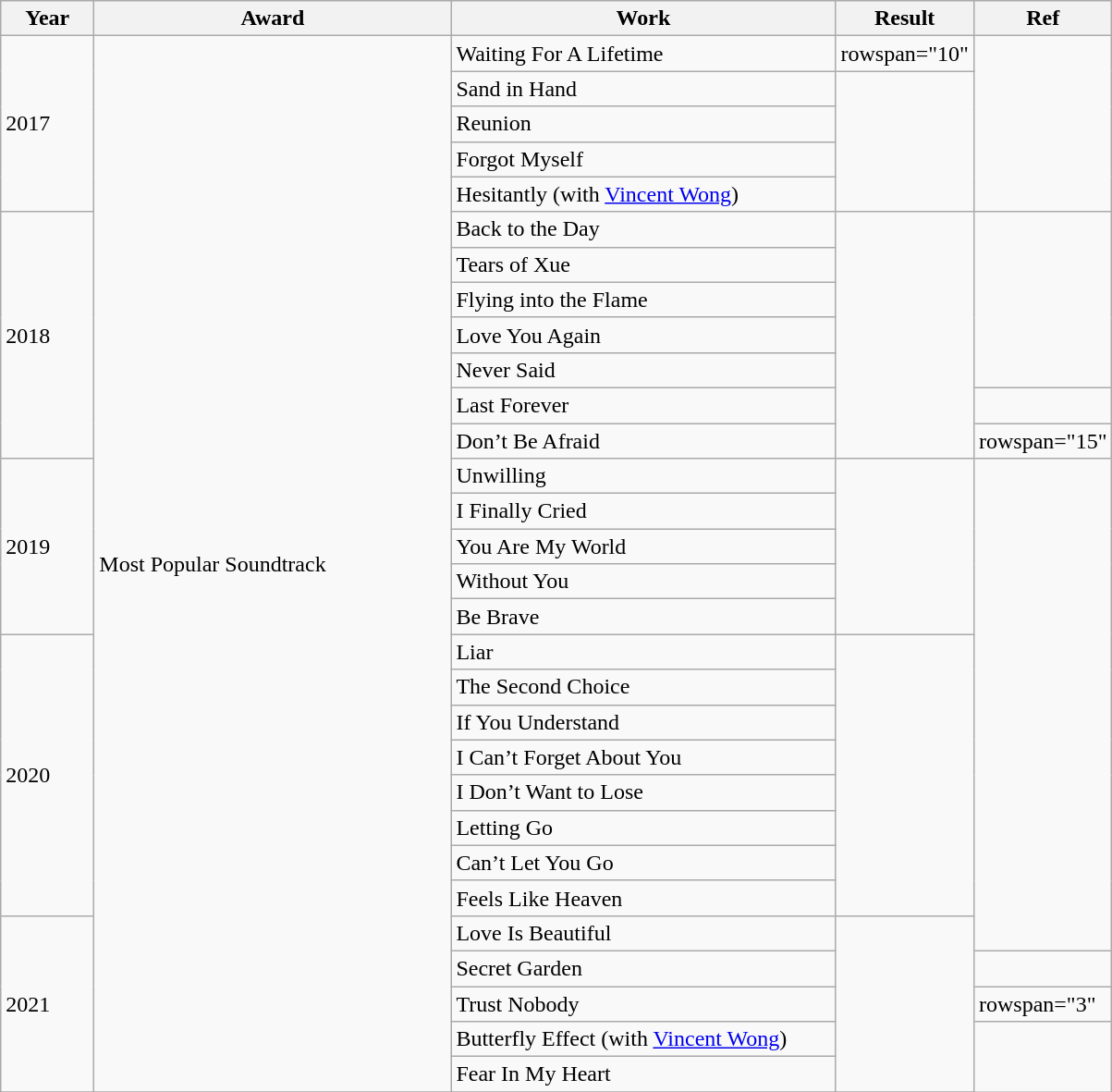<table class="wikitable">
<tr>
<th width=60>Year</th>
<th style="width:250px;">Award</th>
<th style="width:270px;">Work</th>
<th width="90">Result</th>
<th width="30">Ref</th>
</tr>
<tr>
<td rowspan="5">2017</td>
<td rowspan="30">Most Popular Soundtrack</td>
<td>Waiting For A Lifetime</td>
<td>rowspan="10" </td>
<td rowspan="5"></td>
</tr>
<tr>
<td>Sand in Hand</td>
</tr>
<tr>
<td>Reunion</td>
</tr>
<tr>
<td>Forgot Myself</td>
</tr>
<tr>
<td>Hesitantly (with <a href='#'>Vincent Wong</a>)</td>
</tr>
<tr>
<td rowspan="7">2018</td>
<td>Back to the Day</td>
<td rowspan="7"></td>
</tr>
<tr>
<td>Tears of Xue</td>
</tr>
<tr>
<td>Flying into the Flame</td>
</tr>
<tr>
<td>Love You Again</td>
</tr>
<tr>
<td>Never Said</td>
</tr>
<tr>
<td>Last Forever</td>
<td></td>
</tr>
<tr>
<td>Don’t Be Afraid</td>
<td>rowspan="15" </td>
</tr>
<tr>
<td rowspan="5">2019</td>
<td>Unwilling</td>
<td rowspan="5"></td>
</tr>
<tr>
<td>I Finally Cried</td>
</tr>
<tr>
<td>You Are My World</td>
</tr>
<tr>
<td>Without You</td>
</tr>
<tr>
<td>Be Brave</td>
</tr>
<tr>
<td rowspan="8">2020</td>
<td>Liar</td>
<td rowspan="8"></td>
</tr>
<tr>
<td>The Second Choice</td>
</tr>
<tr>
<td>If You Understand</td>
</tr>
<tr>
<td>I Can’t Forget About You</td>
</tr>
<tr>
<td>I Don’t Want to Lose</td>
</tr>
<tr>
<td>Letting Go</td>
</tr>
<tr>
<td>Can’t Let You Go</td>
</tr>
<tr>
<td>Feels Like Heaven</td>
</tr>
<tr>
<td rowspan="5">2021</td>
<td>Love Is Beautiful</td>
<td rowspan="5"></td>
</tr>
<tr>
<td>Secret Garden</td>
<td></td>
</tr>
<tr>
<td>Trust Nobody</td>
<td>rowspan="3" </td>
</tr>
<tr>
<td>Butterfly Effect (with <a href='#'>Vincent Wong</a>)</td>
</tr>
<tr>
<td>Fear In My Heart</td>
</tr>
<tr>
</tr>
</table>
